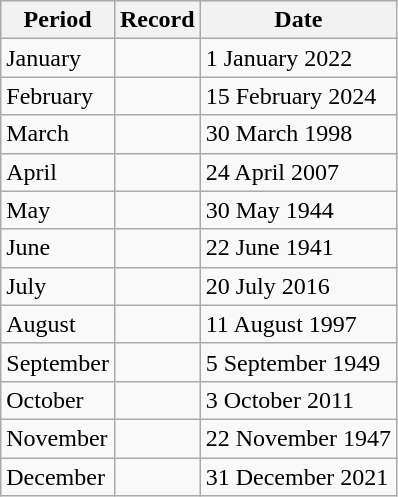<table class="wikitable">
<tr>
<th>Period</th>
<th>Record</th>
<th>Date</th>
</tr>
<tr>
<td>January</td>
<td align="right"></td>
<td>1 January 2022</td>
</tr>
<tr>
<td>February</td>
<td align="right"></td>
<td>15 February 2024</td>
</tr>
<tr>
<td>March</td>
<td align="right"></td>
<td>30 March 1998</td>
</tr>
<tr>
<td>April</td>
<td align="right"></td>
<td>24 April 2007</td>
</tr>
<tr>
<td>May</td>
<td align="right"></td>
<td>30 May 1944</td>
</tr>
<tr>
<td>June</td>
<td align="right"></td>
<td>22 June 1941</td>
</tr>
<tr>
<td>July</td>
<td align="right"></td>
<td>20 July 2016</td>
</tr>
<tr>
<td>August</td>
<td align="right"></td>
<td>11 August 1997</td>
</tr>
<tr>
<td>September</td>
<td align="right"></td>
<td>5 September 1949</td>
</tr>
<tr>
<td>October</td>
<td align="right"></td>
<td>3 October 2011</td>
</tr>
<tr>
<td>November</td>
<td align="right"></td>
<td>22 November 1947</td>
</tr>
<tr>
<td>December</td>
<td align="right"></td>
<td>31 December 2021</td>
</tr>
</table>
